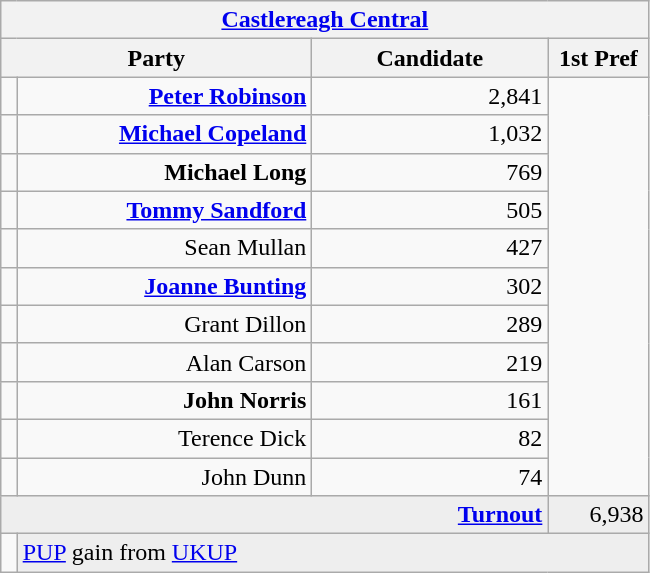<table class="wikitable">
<tr>
<th colspan="4" align="center"><a href='#'>Castlereagh Central</a></th>
</tr>
<tr>
<th colspan="2" align="center" width=200>Party</th>
<th width=150>Candidate</th>
<th width=60>1st Pref</th>
</tr>
<tr>
<td></td>
<td align="right"><strong><a href='#'>Peter Robinson</a></strong></td>
<td align="right">2,841</td>
</tr>
<tr>
<td></td>
<td align="right"><strong><a href='#'>Michael Copeland</a></strong></td>
<td align="right">1,032</td>
</tr>
<tr>
<td></td>
<td align="right"><strong>Michael Long</strong></td>
<td align="right">769</td>
</tr>
<tr>
<td></td>
<td align="right"><strong><a href='#'>Tommy Sandford</a></strong></td>
<td align="right">505</td>
</tr>
<tr>
<td></td>
<td align="right">Sean Mullan</td>
<td align="right">427</td>
</tr>
<tr>
<td></td>
<td align="right"><strong><a href='#'>Joanne Bunting</a></strong></td>
<td align="right">302</td>
</tr>
<tr>
<td></td>
<td align="right">Grant Dillon</td>
<td align="right">289</td>
</tr>
<tr>
<td></td>
<td align="right">Alan Carson</td>
<td align="right">219</td>
</tr>
<tr>
<td></td>
<td align="right"><strong>John Norris</strong></td>
<td align="right">161</td>
</tr>
<tr>
<td></td>
<td align="right">Terence Dick</td>
<td align="right">82</td>
</tr>
<tr>
<td></td>
<td align="right">John Dunn</td>
<td align="right">74</td>
</tr>
<tr bgcolor="EEEEEE">
<td colspan=3 align="right"><strong><a href='#'>Turnout</a></strong></td>
<td align="right">6,938</td>
</tr>
<tr>
<td bgcolor=></td>
<td colspan=3 bgcolor="EEEEEE"><a href='#'>PUP</a> gain from <a href='#'>UKUP</a></td>
</tr>
</table>
